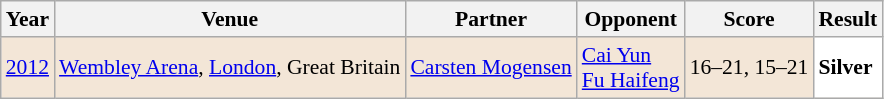<table class="sortable wikitable" style="font-size: 90%;">
<tr>
<th>Year</th>
<th>Venue</th>
<th>Partner</th>
<th>Opponent</th>
<th>Score</th>
<th>Result</th>
</tr>
<tr style="background:#F3E6D7">
<td align="center"><a href='#'>2012</a></td>
<td align="left"><a href='#'>Wembley Arena</a>, <a href='#'>London</a>, Great Britain</td>
<td align="left"> <a href='#'>Carsten Mogensen</a></td>
<td align="left"> <a href='#'>Cai Yun</a> <br>  <a href='#'>Fu Haifeng</a></td>
<td align="left">16–21, 15–21</td>
<td style="text-align:left; background:white"> <strong>Silver</strong></td>
</tr>
</table>
